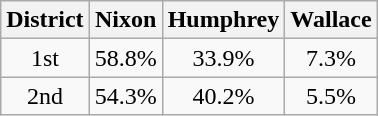<table class="wikitable sortable" - style="text-align:center;">
<tr>
<th>District</th>
<th>Nixon</th>
<th>Humphrey</th>
<th>Wallace</th>
</tr>
<tr>
<td>1st</td>
<td>58.8%</td>
<td>33.9%</td>
<td>7.3%</td>
</tr>
<tr>
<td>2nd</td>
<td>54.3%</td>
<td>40.2%</td>
<td>5.5%</td>
</tr>
</table>
